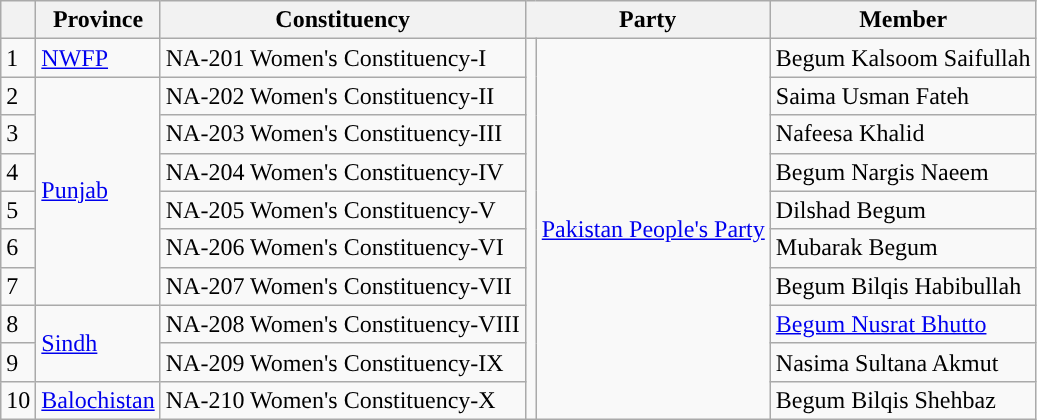<table class="wikitable sortable">
<tr>
<th></th>
<th>Province</th>
<th>Constituency</th>
<th colspan="2">Party</th>
<th>Member</th>
</tr>
<tr>
<td>1</td>
<td><a href='#'>NWFP</a></td>
<td>NA-201 Women's Constituency-I</td>
<td rowspan="10" style="background-color:"></td>
<td rowspan="10"><a href='#'>Pakistan People's Party</a></td>
<td>Begum Kalsoom Saifullah</td>
</tr>
<tr>
<td>2</td>
<td rowspan="6"><a href='#'>Punjab</a></td>
<td>NA-202 Women's Constituency-II</td>
<td>Saima Usman Fateh</td>
</tr>
<tr>
<td>3</td>
<td>NA-203 Women's Constituency-III</td>
<td>Nafeesa Khalid</td>
</tr>
<tr>
<td>4</td>
<td>NA-204 Women's Constituency-IV</td>
<td>Begum Nargis Naeem</td>
</tr>
<tr>
<td>5</td>
<td>NA-205 Women's Constituency-V</td>
<td>Dilshad Begum</td>
</tr>
<tr>
<td>6</td>
<td>NA-206 Women's Constituency-VI</td>
<td>Mubarak Begum</td>
</tr>
<tr>
<td>7</td>
<td>NA-207 Women's Constituency-VII</td>
<td>Begum Bilqis Habibullah</td>
</tr>
<tr>
<td>8</td>
<td rowspan="2"><a href='#'>Sindh</a></td>
<td>NA-208 Women's Constituency-VIII</td>
<td><a href='#'>Begum Nusrat Bhutto</a></td>
</tr>
<tr>
<td>9</td>
<td>NA-209 Women's Constituency-IX</td>
<td>Nasima Sultana Akmut</td>
</tr>
<tr>
<td>10</td>
<td><a href='#'>Balochistan</a></td>
<td>NA-210 Women's Constituency-X</td>
<td>Begum Bilqis Shehbaz</td>
</tr>
</table>
